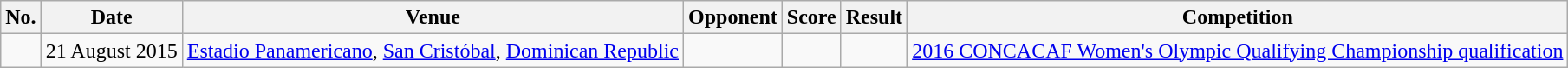<table class="wikitable">
<tr>
<th>No.</th>
<th>Date</th>
<th>Venue</th>
<th>Opponent</th>
<th>Score</th>
<th>Result</th>
<th>Competition</th>
</tr>
<tr>
<td></td>
<td>21 August 2015</td>
<td><a href='#'>Estadio Panamericano</a>, <a href='#'>San Cristóbal</a>, <a href='#'>Dominican Republic</a></td>
<td></td>
<td></td>
<td></td>
<td><a href='#'>2016 CONCACAF Women's Olympic Qualifying Championship qualification</a></td>
</tr>
</table>
